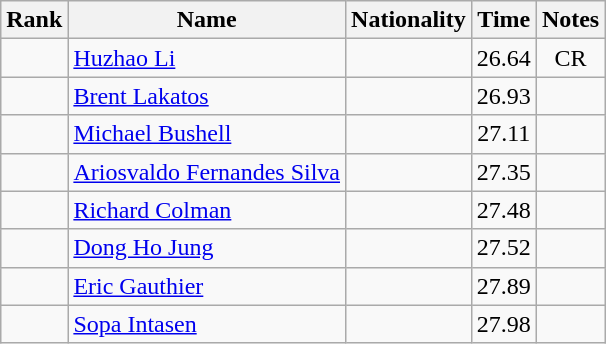<table class="wikitable sortable" style="text-align:center">
<tr>
<th>Rank</th>
<th>Name</th>
<th>Nationality</th>
<th>Time</th>
<th>Notes</th>
</tr>
<tr>
<td></td>
<td align=left><a href='#'>Huzhao Li</a></td>
<td align=left></td>
<td>26.64</td>
<td>CR</td>
</tr>
<tr>
<td></td>
<td align=left><a href='#'>Brent Lakatos</a></td>
<td align=left></td>
<td>26.93</td>
<td></td>
</tr>
<tr>
<td></td>
<td align=left><a href='#'>Michael Bushell</a></td>
<td align=left></td>
<td>27.11</td>
<td></td>
</tr>
<tr>
<td></td>
<td align=left><a href='#'>Ariosvaldo Fernandes Silva</a></td>
<td align=left></td>
<td>27.35</td>
<td></td>
</tr>
<tr>
<td></td>
<td align=left><a href='#'>Richard Colman</a></td>
<td align=left></td>
<td>27.48</td>
<td></td>
</tr>
<tr>
<td></td>
<td align=left><a href='#'>Dong Ho Jung</a></td>
<td align=left></td>
<td>27.52</td>
<td></td>
</tr>
<tr>
<td></td>
<td align=left><a href='#'>Eric Gauthier</a></td>
<td align=left></td>
<td>27.89</td>
<td></td>
</tr>
<tr>
<td></td>
<td align=left><a href='#'>Sopa Intasen</a></td>
<td align=left></td>
<td>27.98</td>
<td></td>
</tr>
</table>
